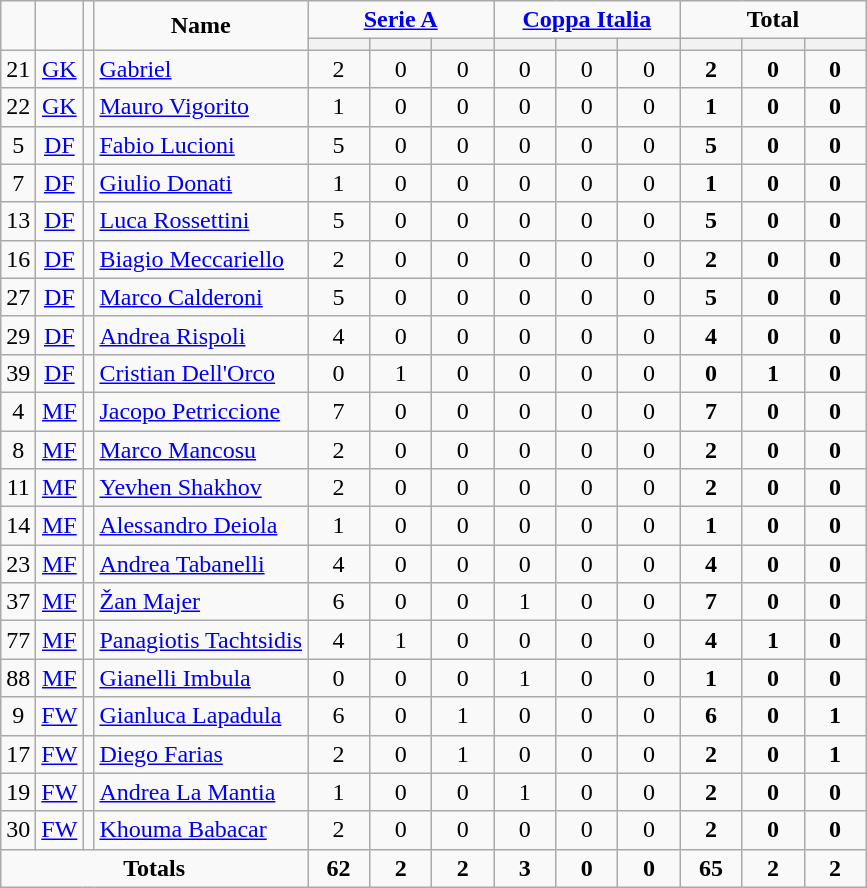<table class="wikitable" style="text-align:center;">
<tr>
<td rowspan="2" !width=15><strong></strong></td>
<td rowspan="2" !width=15><strong></strong></td>
<td rowspan="2" !width=15><strong></strong></td>
<td rowspan="2" !width=120><strong>Name</strong></td>
<td colspan="3"><strong><a href='#'>Serie A</a></strong></td>
<td colspan="3"><strong><a href='#'>Coppa Italia</a></strong></td>
<td colspan="3"><strong>Total</strong></td>
</tr>
<tr>
<th width=34; background:#fe9;"></th>
<th width=34; background:#fe9;"></th>
<th width=34; background:#ff8888;"></th>
<th width=34; background:#fe9;"></th>
<th width=34; background:#fe9;"></th>
<th width=34; background:#ff8888;"></th>
<th width=34; background:#fe9;"></th>
<th width=34; background:#fe9;"></th>
<th width=34; background:#ff8888;"></th>
</tr>
<tr>
<td>21</td>
<td><a href='#'>GK</a></td>
<td></td>
<td align=left><a href='#'>Gabriel</a></td>
<td>2</td>
<td>0</td>
<td>0</td>
<td>0</td>
<td>0</td>
<td>0</td>
<td><strong>2</strong></td>
<td><strong>0</strong></td>
<td><strong>0</strong></td>
</tr>
<tr>
<td>22</td>
<td><a href='#'>GK</a></td>
<td></td>
<td align=left><a href='#'>Mauro Vigorito</a></td>
<td>1</td>
<td>0</td>
<td>0</td>
<td>0</td>
<td>0</td>
<td>0</td>
<td><strong>1</strong></td>
<td><strong>0</strong></td>
<td><strong>0</strong></td>
</tr>
<tr>
<td>5</td>
<td><a href='#'>DF</a></td>
<td></td>
<td align=left><a href='#'>Fabio Lucioni</a></td>
<td>5</td>
<td>0</td>
<td>0</td>
<td>0</td>
<td>0</td>
<td>0</td>
<td><strong>5</strong></td>
<td><strong>0</strong></td>
<td><strong>0</strong></td>
</tr>
<tr>
<td>7</td>
<td><a href='#'>DF</a></td>
<td></td>
<td align=left><a href='#'>Giulio Donati</a></td>
<td>1</td>
<td>0</td>
<td>0</td>
<td>0</td>
<td>0</td>
<td>0</td>
<td><strong>1</strong></td>
<td><strong>0</strong></td>
<td><strong>0</strong></td>
</tr>
<tr>
<td>13</td>
<td><a href='#'>DF</a></td>
<td></td>
<td align=left><a href='#'>Luca Rossettini</a></td>
<td>5</td>
<td>0</td>
<td>0</td>
<td>0</td>
<td>0</td>
<td>0</td>
<td><strong>5</strong></td>
<td><strong>0</strong></td>
<td><strong>0</strong></td>
</tr>
<tr>
<td>16</td>
<td><a href='#'>DF</a></td>
<td></td>
<td align=left><a href='#'>Biagio Meccariello</a></td>
<td>2</td>
<td>0</td>
<td>0</td>
<td>0</td>
<td>0</td>
<td>0</td>
<td><strong>2</strong></td>
<td><strong>0</strong></td>
<td><strong>0</strong></td>
</tr>
<tr>
<td>27</td>
<td><a href='#'>DF</a></td>
<td></td>
<td align=left><a href='#'>Marco Calderoni</a></td>
<td>5</td>
<td>0</td>
<td>0</td>
<td>0</td>
<td>0</td>
<td>0</td>
<td><strong>5</strong></td>
<td><strong>0</strong></td>
<td><strong>0</strong></td>
</tr>
<tr>
<td>29</td>
<td><a href='#'>DF</a></td>
<td></td>
<td align=left><a href='#'>Andrea Rispoli</a></td>
<td>4</td>
<td>0</td>
<td>0</td>
<td>0</td>
<td>0</td>
<td>0</td>
<td><strong>4</strong></td>
<td><strong>0</strong></td>
<td><strong>0</strong></td>
</tr>
<tr>
<td>39</td>
<td><a href='#'>DF</a></td>
<td></td>
<td align=left><a href='#'>Cristian Dell'Orco</a></td>
<td>0</td>
<td>1</td>
<td>0</td>
<td>0</td>
<td>0</td>
<td>0</td>
<td><strong>0</strong></td>
<td><strong>1</strong></td>
<td><strong>0</strong></td>
</tr>
<tr>
<td>4</td>
<td><a href='#'>MF</a></td>
<td></td>
<td align=left><a href='#'>Jacopo Petriccione</a></td>
<td>7</td>
<td>0</td>
<td>0</td>
<td>0</td>
<td>0</td>
<td>0</td>
<td><strong>7</strong></td>
<td><strong>0</strong></td>
<td><strong>0</strong></td>
</tr>
<tr>
<td>8</td>
<td><a href='#'>MF</a></td>
<td></td>
<td align=left><a href='#'>Marco Mancosu</a></td>
<td>2</td>
<td>0</td>
<td>0</td>
<td>0</td>
<td>0</td>
<td>0</td>
<td><strong>2</strong></td>
<td><strong>0</strong></td>
<td><strong>0</strong></td>
</tr>
<tr>
<td>11</td>
<td><a href='#'>MF</a></td>
<td></td>
<td align=left><a href='#'>Yevhen Shakhov</a></td>
<td>2</td>
<td>0</td>
<td>0</td>
<td>0</td>
<td>0</td>
<td>0</td>
<td><strong>2</strong></td>
<td><strong>0</strong></td>
<td><strong>0</strong></td>
</tr>
<tr>
<td>14</td>
<td><a href='#'>MF</a></td>
<td></td>
<td align=left><a href='#'>Alessandro Deiola</a></td>
<td>1</td>
<td>0</td>
<td>0</td>
<td>0</td>
<td>0</td>
<td>0</td>
<td><strong>1</strong></td>
<td><strong>0</strong></td>
<td><strong>0</strong></td>
</tr>
<tr>
<td>23</td>
<td><a href='#'>MF</a></td>
<td></td>
<td align=left><a href='#'>Andrea Tabanelli</a></td>
<td>4</td>
<td>0</td>
<td>0</td>
<td>0</td>
<td>0</td>
<td>0</td>
<td><strong>4</strong></td>
<td><strong>0</strong></td>
<td><strong>0</strong></td>
</tr>
<tr>
<td>37</td>
<td><a href='#'>MF</a></td>
<td></td>
<td align=left><a href='#'>Žan Majer</a></td>
<td>6</td>
<td>0</td>
<td>0</td>
<td>1</td>
<td>0</td>
<td>0</td>
<td><strong>7</strong></td>
<td><strong>0</strong></td>
<td><strong>0</strong></td>
</tr>
<tr>
<td>77</td>
<td><a href='#'>MF</a></td>
<td></td>
<td align=left><a href='#'>Panagiotis Tachtsidis</a></td>
<td>4</td>
<td>1</td>
<td>0</td>
<td>0</td>
<td>0</td>
<td>0</td>
<td><strong>4</strong></td>
<td><strong>1</strong></td>
<td><strong>0</strong></td>
</tr>
<tr>
<td>88</td>
<td><a href='#'>MF</a></td>
<td></td>
<td align=left><a href='#'>Gianelli Imbula</a></td>
<td>0</td>
<td>0</td>
<td>0</td>
<td>1</td>
<td>0</td>
<td>0</td>
<td><strong>1</strong></td>
<td><strong>0</strong></td>
<td><strong>0</strong></td>
</tr>
<tr>
<td>9</td>
<td><a href='#'>FW</a></td>
<td></td>
<td align=left><a href='#'>Gianluca Lapadula</a></td>
<td>6</td>
<td>0</td>
<td>1</td>
<td>0</td>
<td>0</td>
<td>0</td>
<td><strong>6</strong></td>
<td><strong>0</strong></td>
<td><strong>1</strong></td>
</tr>
<tr>
<td>17</td>
<td><a href='#'>FW</a></td>
<td></td>
<td align=left><a href='#'>Diego Farias</a></td>
<td>2</td>
<td>0</td>
<td>1</td>
<td>0</td>
<td>0</td>
<td>0</td>
<td><strong>2</strong></td>
<td><strong>0</strong></td>
<td><strong>1</strong></td>
</tr>
<tr>
<td>19</td>
<td><a href='#'>FW</a></td>
<td></td>
<td align=left><a href='#'>Andrea La Mantia</a></td>
<td>1</td>
<td>0</td>
<td>0</td>
<td>1</td>
<td>0</td>
<td>0</td>
<td><strong>2</strong></td>
<td><strong>0</strong></td>
<td><strong>0</strong></td>
</tr>
<tr>
<td>30</td>
<td><a href='#'>FW</a></td>
<td></td>
<td align=left><a href='#'>Khouma Babacar</a></td>
<td>2</td>
<td>0</td>
<td>0</td>
<td>0</td>
<td>0</td>
<td>0</td>
<td><strong>2</strong></td>
<td><strong>0</strong></td>
<td><strong>0</strong></td>
</tr>
<tr>
<td colspan=4><strong>Totals</strong></td>
<td><strong>62</strong></td>
<td><strong>2</strong></td>
<td><strong>2</strong></td>
<td><strong>3</strong></td>
<td><strong>0</strong></td>
<td><strong>0</strong></td>
<td><strong>65</strong></td>
<td><strong>2</strong></td>
<td><strong>2</strong></td>
</tr>
</table>
